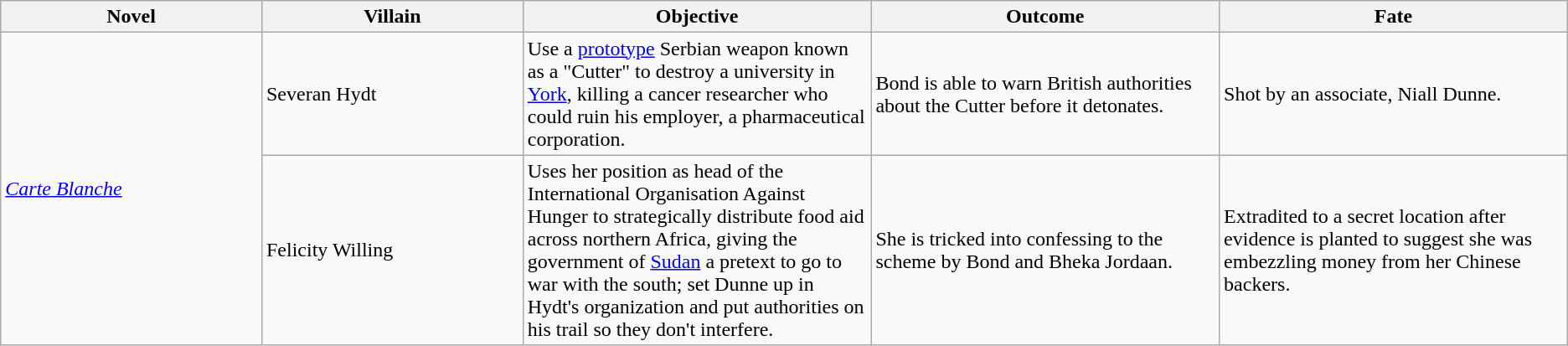<table class="wikitable">
<tr>
<th style="width: 16.5%">Novel</th>
<th style="width: 16.5%">Villain</th>
<th style="width: 22%">Objective</th>
<th style="width: 22%">Outcome</th>
<th style="width: 22%">Fate</th>
</tr>
<tr>
<td rowspan="2"><em><a href='#'>Carte Blanche</a></em></td>
<td>Severan Hydt</td>
<td>Use a <a href='#'>prototype</a> Serbian weapon known as a "Cutter" to destroy a university in <a href='#'>York</a>, killing a cancer researcher who could ruin his employer, a pharmaceutical corporation.</td>
<td>Bond is able to warn British authorities about the Cutter before it detonates.</td>
<td>Shot by an associate, Niall Dunne.</td>
</tr>
<tr>
<td>Felicity Willing</td>
<td>Uses her position as head of the International Organisation Against Hunger to strategically distribute food aid across northern Africa, giving the government of <a href='#'>Sudan</a> a pretext to go to war with the south; set Dunne up in Hydt's organization and put authorities on his trail so they don't interfere.</td>
<td>She is tricked into confessing to the scheme by Bond and Bheka Jordaan.</td>
<td>Extradited to a secret location after evidence is planted to suggest she was embezzling money from her Chinese backers.</td>
</tr>
</table>
